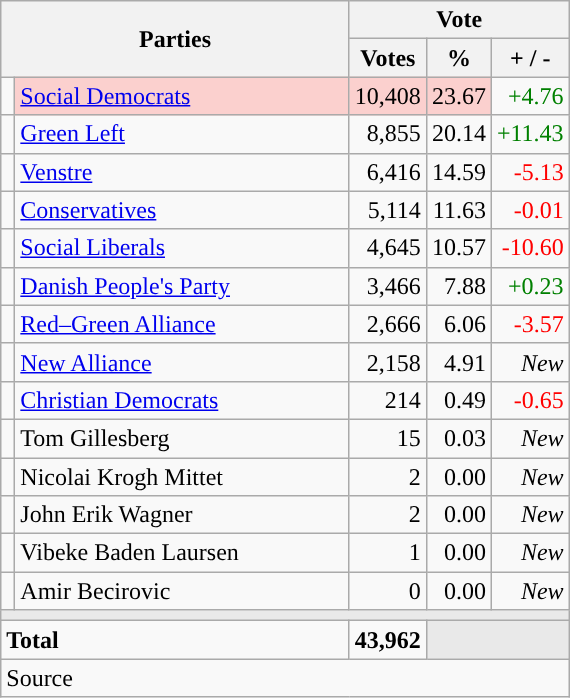<table class="wikitable" style="text-align:right;">
<tr>
<th style="text-align:centre;" rowspan="2" colspan="2" width="225">Parties</th>
<th colspan="3">Vote</th>
</tr>
<tr>
<th width="15">Votes</th>
<th width="15">%</th>
<th width="15">+ / -</th>
</tr>
<tr>
<td width="2" style="color:inherit;background:"></td>
<td bgcolor=#fbd0ce  align="left"><a href='#'>Social Democrats</a></td>
<td bgcolor=#fbd0ce>10,408</td>
<td bgcolor=#fbd0ce>23.67</td>
<td style=color:green;>+4.76</td>
</tr>
<tr>
<td width="2" style="color:inherit;background:"></td>
<td align="left"><a href='#'>Green Left</a></td>
<td>8,855</td>
<td>20.14</td>
<td style=color:green;>+11.43</td>
</tr>
<tr>
<td width="2" style="color:inherit;background:"></td>
<td align="left"><a href='#'>Venstre</a></td>
<td>6,416</td>
<td>14.59</td>
<td style=color:red;>-5.13</td>
</tr>
<tr>
<td width="2" style="color:inherit;background:"></td>
<td align="left"><a href='#'>Conservatives</a></td>
<td>5,114</td>
<td>11.63</td>
<td style=color:red;>-0.01</td>
</tr>
<tr>
<td width="2" style="color:inherit;background:"></td>
<td align="left"><a href='#'>Social Liberals</a></td>
<td>4,645</td>
<td>10.57</td>
<td style=color:red;>-10.60</td>
</tr>
<tr>
<td width="2" style="color:inherit;background:"></td>
<td align="left"><a href='#'>Danish People's Party</a></td>
<td>3,466</td>
<td>7.88</td>
<td style=color:green;>+0.23</td>
</tr>
<tr>
<td width="2" style="color:inherit;background:"></td>
<td align="left"><a href='#'>Red–Green Alliance</a></td>
<td>2,666</td>
<td>6.06</td>
<td style=color:red;>-3.57</td>
</tr>
<tr>
<td width="2" style="color:inherit;background:"></td>
<td align="left"><a href='#'>New Alliance</a></td>
<td>2,158</td>
<td>4.91</td>
<td><em>New</em></td>
</tr>
<tr>
<td width="2" style="color:inherit;background:"></td>
<td align="left"><a href='#'>Christian Democrats</a></td>
<td>214</td>
<td>0.49</td>
<td style=color:red;>-0.65</td>
</tr>
<tr>
<td width="2" style="color:inherit;background:"></td>
<td align="left">Tom Gillesberg</td>
<td>15</td>
<td>0.03</td>
<td><em>New</em></td>
</tr>
<tr>
<td width="2" style="color:inherit;background:"></td>
<td align="left">Nicolai Krogh Mittet</td>
<td>2</td>
<td>0.00</td>
<td><em>New</em></td>
</tr>
<tr>
<td width="2" style="color:inherit;background:"></td>
<td align="left">John Erik Wagner</td>
<td>2</td>
<td>0.00</td>
<td><em>New</em></td>
</tr>
<tr>
<td width="2" style="color:inherit;background:"></td>
<td align="left">Vibeke Baden Laursen</td>
<td>1</td>
<td>0.00</td>
<td><em>New</em></td>
</tr>
<tr>
<td width="2" style="color:inherit;background:"></td>
<td align="left">Amir Becirovic</td>
<td>0</td>
<td>0.00</td>
<td><em>New</em></td>
</tr>
<tr>
<td colspan="7" bgcolor="#E9E9E9"></td>
</tr>
<tr>
<td align="left" colspan="2"><strong>Total</strong></td>
<td><strong>43,962</strong></td>
<td bgcolor="#E9E9E9" colspan="2"></td>
</tr>
<tr>
<td align="left" colspan="6">Source</td>
</tr>
</table>
